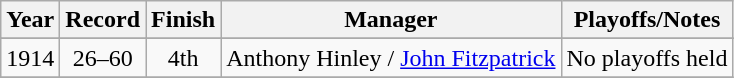<table class="wikitable" style="text-align:center">
<tr>
<th>Year</th>
<th>Record</th>
<th>Finish</th>
<th>Manager</th>
<th>Playoffs/Notes</th>
</tr>
<tr>
</tr>
<tr>
<td>1914</td>
<td>26–60</td>
<td>4th</td>
<td>Anthony Hinley / <a href='#'>John Fitzpatrick</a></td>
<td>No playoffs held</td>
</tr>
<tr>
</tr>
</table>
